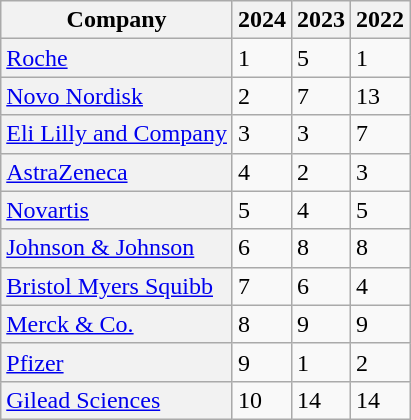<table class="wikitable sortable">
<tr>
<th style="background-color:#f2f2f2;">Company</th>
<th style="background-color:#f2f2f2;">2024</th>
<th style="background-color:#f2f2f2;">2023</th>
<th style="background-color:#f2f2f2;">2022</th>
</tr>
<tr>
<td style="background-color:#f2f2f2;"><a href='#'>Roche</a></td>
<td>1</td>
<td>5</td>
<td>1</td>
</tr>
<tr>
<td style="background-color:#f2f2f2;"><a href='#'>Novo Nordisk</a></td>
<td>2</td>
<td>7</td>
<td>13</td>
</tr>
<tr>
<td style="background-color:#f2f2f2;"><a href='#'>Eli Lilly and Company</a></td>
<td>3</td>
<td>3</td>
<td>7</td>
</tr>
<tr>
<td style="background-color:#f2f2f2;"><a href='#'>AstraZeneca</a></td>
<td>4</td>
<td>2</td>
<td>3</td>
</tr>
<tr>
<td style="background-color:#f2f2f2;"><a href='#'>Novartis</a></td>
<td>5</td>
<td>4</td>
<td>5</td>
</tr>
<tr>
<td style="background-color:#f2f2f2;"><a href='#'>Johnson & Johnson</a></td>
<td>6</td>
<td>8</td>
<td>8</td>
</tr>
<tr>
<td style="background-color:#f2f2f2;"><a href='#'>Bristol Myers Squibb</a></td>
<td>7</td>
<td>6</td>
<td>4</td>
</tr>
<tr>
<td style="background-color:#f2f2f2;"><a href='#'>Merck & Co.</a></td>
<td>8</td>
<td>9</td>
<td>9</td>
</tr>
<tr>
<td style="background-color:#f2f2f2;"><a href='#'>Pfizer</a></td>
<td>9</td>
<td>1</td>
<td>2</td>
</tr>
<tr>
<td style="background-color:#f2f2f2;"><a href='#'>Gilead Sciences</a></td>
<td>10</td>
<td>14</td>
<td>14</td>
</tr>
</table>
